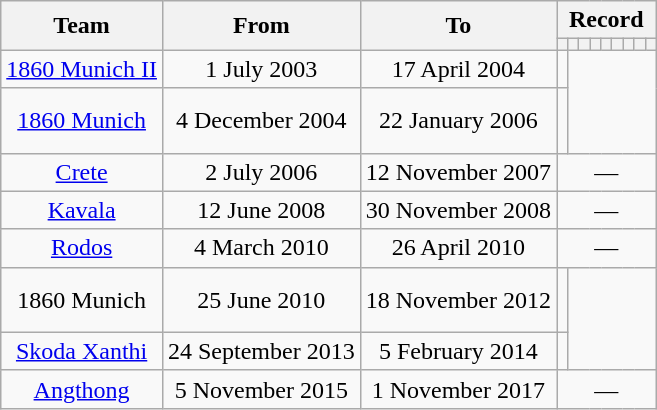<table class="wikitable" style="text-align: center">
<tr>
<th rowspan=2>Team</th>
<th rowspan=2>From</th>
<th rowspan=2>To</th>
<th colspan=9>Record</th>
</tr>
<tr>
<th></th>
<th></th>
<th></th>
<th></th>
<th></th>
<th></th>
<th></th>
<th></th>
<th></th>
</tr>
<tr>
<td><a href='#'>1860 Munich II</a></td>
<td>1 July 2003</td>
<td>17 April 2004<br></td>
<td></td>
</tr>
<tr>
<td><a href='#'>1860 Munich</a></td>
<td>4 December 2004</td>
<td>22 January 2006<br></td>
<td><br><br></td>
</tr>
<tr>
<td><a href='#'>Crete</a></td>
<td>2 July 2006</td>
<td>12 November 2007<br></td>
<td colspan=9>— </td>
</tr>
<tr>
<td><a href='#'>Kavala</a></td>
<td>12 June 2008</td>
<td>30 November 2008<br></td>
<td colspan=9>— </td>
</tr>
<tr>
<td><a href='#'>Rodos</a></td>
<td>4 March 2010</td>
<td>26 April 2010<br></td>
<td colspan=9>— </td>
</tr>
<tr>
<td>1860 Munich</td>
<td>25 June 2010</td>
<td>18 November 2012<br></td>
<td><br> <br></td>
</tr>
<tr>
<td><a href='#'>Skoda Xanthi</a></td>
<td>24 September 2013</td>
<td>5 February 2014<br></td>
<td></td>
</tr>
<tr>
<td><a href='#'>Angthong</a></td>
<td>5 November 2015</td>
<td>1 November 2017<br></td>
<td colspan=9>— </td>
</tr>
</table>
